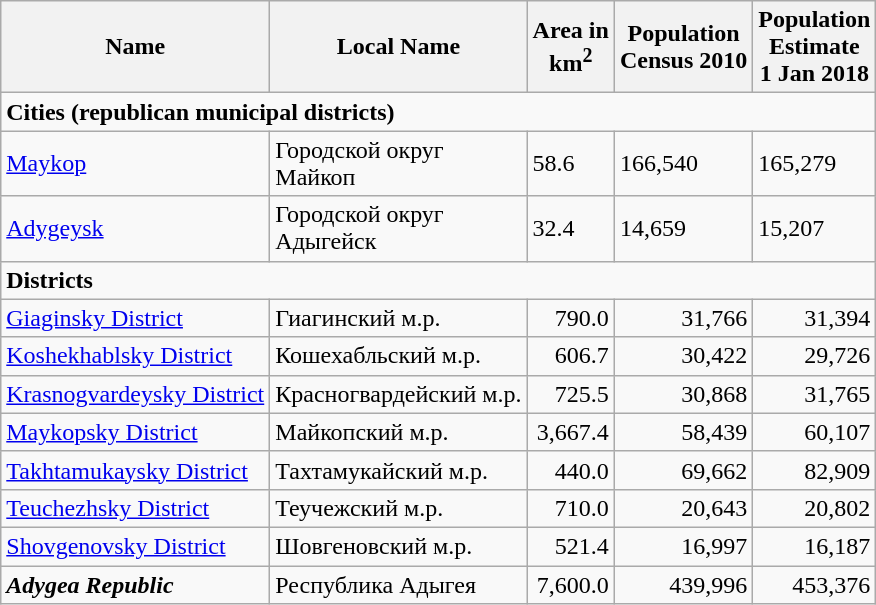<table class="sortable wikitable">
<tr>
<th>Name</th>
<th>Local Name</th>
<th>Area in<br>km<sup>2</sup></th>
<th>Population<br>Census 2010</th>
<th>Population<br>Estimate<br>1 Jan 2018</th>
</tr>
<tr>
<td colspan="5"><strong>Cities (republican municipal districts)</strong></td>
</tr>
<tr>
<td><a href='#'>Maykop</a></td>
<td>Городской округ <br> Майкоп</td>
<td>58.6</td>
<td>166,540</td>
<td>165,279</td>
</tr>
<tr>
<td><a href='#'>Adygeysk</a></td>
<td>Городской округ <br> Адыгейск</td>
<td>32.4</td>
<td>14,659</td>
<td>15,207</td>
</tr>
<tr>
<td colspan="5"><strong>Districts</strong></td>
</tr>
<tr>
<td><a href='#'>Giaginsky District</a></td>
<td>Гиагинский м.р.</td>
<td align="right">790.0</td>
<td align="right">31,766</td>
<td align="right">31,394</td>
</tr>
<tr>
<td><a href='#'>Koshekhablsky District</a></td>
<td>Кошехабльский м.р.</td>
<td align="right">606.7</td>
<td align="right">30,422</td>
<td align="right">29,726</td>
</tr>
<tr>
<td><a href='#'>Krasnogvardeysky District</a></td>
<td>Красногвардейский м.р.</td>
<td align="right">725.5</td>
<td align="right">30,868</td>
<td align="right">31,765</td>
</tr>
<tr>
<td><a href='#'>Maykopsky District</a></td>
<td>Майкопский м.р.</td>
<td align="right">3,667.4</td>
<td align="right">58,439</td>
<td align="right">60,107</td>
</tr>
<tr>
<td><a href='#'>Takhtamukaysky District</a></td>
<td>Тахтамукайский м.р.</td>
<td align="right">440.0</td>
<td align="right">69,662</td>
<td align="right">82,909</td>
</tr>
<tr>
<td><a href='#'>Teuchezhsky District</a></td>
<td>Теучежский м.р.</td>
<td align="right">710.0</td>
<td align="right">20,643</td>
<td align="right">20,802</td>
</tr>
<tr>
<td><a href='#'>Shovgenovsky District</a></td>
<td>Шовгеновский м.р.</td>
<td align="right">521.4</td>
<td align="right">16,997</td>
<td align="right">16,187</td>
</tr>
<tr>
<td><strong><em>Adygea Republic<strong> <em></td>
<td>Республика Адыгея</td>
<td align="right">7,600.0</td>
<td align="right">439,996</td>
<td align="right">453,376</td>
</tr>
</table>
